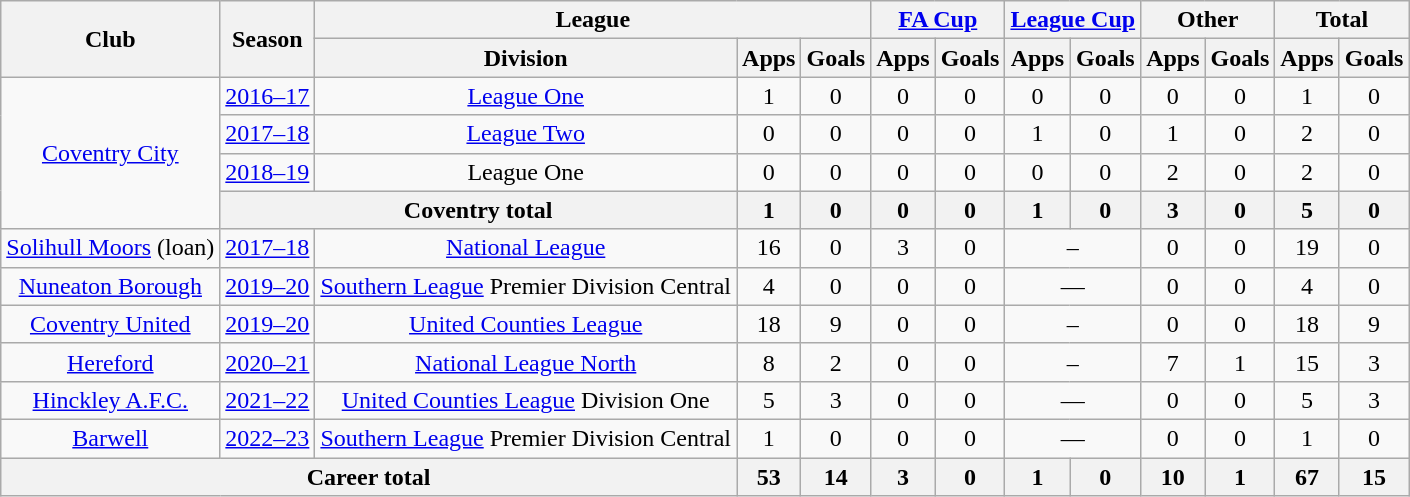<table class="wikitable" style="text-align: center">
<tr>
<th rowspan="2">Club</th>
<th rowspan="2">Season</th>
<th colspan="3">League</th>
<th colspan="2"><a href='#'>FA Cup</a></th>
<th colspan="2"><a href='#'>League Cup</a></th>
<th colspan="2">Other</th>
<th colspan="2">Total</th>
</tr>
<tr>
<th>Division</th>
<th>Apps</th>
<th>Goals</th>
<th>Apps</th>
<th>Goals</th>
<th>Apps</th>
<th>Goals</th>
<th>Apps</th>
<th>Goals</th>
<th>Apps</th>
<th>Goals</th>
</tr>
<tr>
<td rowspan="4"><a href='#'>Coventry City</a></td>
<td><a href='#'>2016–17</a></td>
<td><a href='#'>League One</a></td>
<td>1</td>
<td>0</td>
<td>0</td>
<td>0</td>
<td>0</td>
<td>0</td>
<td>0</td>
<td>0</td>
<td>1</td>
<td>0</td>
</tr>
<tr>
<td><a href='#'>2017–18</a></td>
<td><a href='#'>League Two</a></td>
<td>0</td>
<td>0</td>
<td>0</td>
<td>0</td>
<td>1</td>
<td>0</td>
<td>1</td>
<td>0</td>
<td>2</td>
<td>0</td>
</tr>
<tr>
<td><a href='#'>2018–19</a></td>
<td>League One</td>
<td>0</td>
<td>0</td>
<td>0</td>
<td>0</td>
<td>0</td>
<td>0</td>
<td>2</td>
<td>0</td>
<td>2</td>
<td>0</td>
</tr>
<tr>
<th colspan="2">Coventry total</th>
<th>1</th>
<th>0</th>
<th>0</th>
<th>0</th>
<th>1</th>
<th>0</th>
<th>3</th>
<th>0</th>
<th>5</th>
<th>0</th>
</tr>
<tr>
<td><a href='#'>Solihull Moors</a> (loan)</td>
<td><a href='#'>2017–18</a></td>
<td><a href='#'>National League</a></td>
<td>16</td>
<td>0</td>
<td>3</td>
<td>0</td>
<td colspan="2">–</td>
<td>0</td>
<td>0</td>
<td>19</td>
<td>0</td>
</tr>
<tr>
<td><a href='#'>Nuneaton Borough</a></td>
<td><a href='#'>2019–20</a></td>
<td><a href='#'>Southern League</a> Premier Division Central</td>
<td>4</td>
<td>0</td>
<td>0</td>
<td>0</td>
<td colspan="2">—</td>
<td>0</td>
<td>0</td>
<td>4</td>
<td>0</td>
</tr>
<tr>
<td><a href='#'>Coventry United</a></td>
<td><a href='#'>2019–20</a></td>
<td><a href='#'>United Counties League</a></td>
<td>18</td>
<td>9</td>
<td>0</td>
<td>0</td>
<td colspan="2">–</td>
<td>0</td>
<td>0</td>
<td>18</td>
<td>9</td>
</tr>
<tr>
<td><a href='#'>Hereford</a></td>
<td><a href='#'>2020–21</a></td>
<td><a href='#'>National League North</a></td>
<td>8</td>
<td>2</td>
<td>0</td>
<td>0</td>
<td colspan="2">–</td>
<td>7</td>
<td>1</td>
<td>15</td>
<td>3</td>
</tr>
<tr>
<td><a href='#'>Hinckley A.F.C.</a></td>
<td><a href='#'>2021–22</a></td>
<td><a href='#'>United Counties League</a> Division One</td>
<td>5</td>
<td>3</td>
<td>0</td>
<td>0</td>
<td colspan="2">—</td>
<td>0</td>
<td>0</td>
<td>5</td>
<td>3</td>
</tr>
<tr>
<td><a href='#'>Barwell</a></td>
<td><a href='#'>2022–23</a></td>
<td><a href='#'>Southern League</a> Premier Division Central</td>
<td>1</td>
<td>0</td>
<td>0</td>
<td>0</td>
<td colspan="2">—</td>
<td>0</td>
<td>0</td>
<td>1</td>
<td>0</td>
</tr>
<tr>
<th colspan="3">Career total</th>
<th>53</th>
<th>14</th>
<th>3</th>
<th>0</th>
<th>1</th>
<th>0</th>
<th>10</th>
<th>1</th>
<th>67</th>
<th>15</th>
</tr>
</table>
